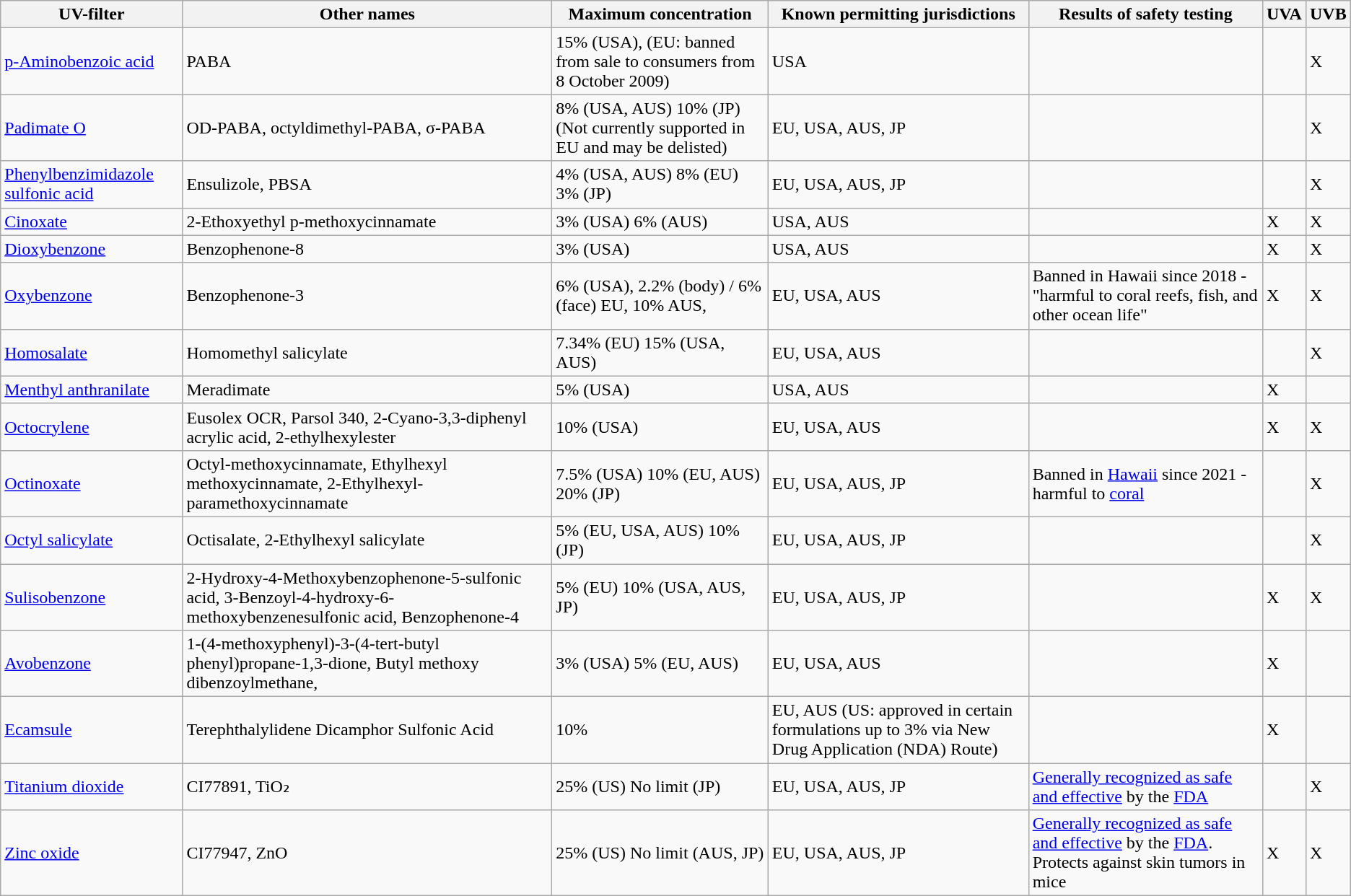<table class="wikitable">
<tr>
<th>UV-filter</th>
<th>Other names</th>
<th>Maximum concentration</th>
<th>Known permitting jurisdictions</th>
<th>Results of safety testing</th>
<th>UVA</th>
<th>UVB</th>
</tr>
<tr>
<td><a href='#'>p-Aminobenzoic acid</a></td>
<td>PABA</td>
<td>15% (USA), (EU: banned from sale to consumers from 8 October 2009)</td>
<td>USA</td>
<td></td>
<td></td>
<td>X</td>
</tr>
<tr>
<td><a href='#'>Padimate O</a></td>
<td>OD-PABA, octyldimethyl-PABA, σ-PABA</td>
<td>8% (USA, AUS) 10% (JP)<br>(Not currently supported in EU and may be delisted)</td>
<td>EU, USA, AUS, JP</td>
<td></td>
<td></td>
<td>X</td>
</tr>
<tr>
<td><a href='#'>Phenylbenzimidazole sulfonic acid</a></td>
<td>Ensulizole, PBSA</td>
<td>4% (USA, AUS) 8% (EU) 3% (JP)</td>
<td>EU, USA, AUS, JP</td>
<td></td>
<td></td>
<td>X</td>
</tr>
<tr>
<td><a href='#'>Cinoxate</a></td>
<td>2-Ethoxyethyl p-methoxycinnamate</td>
<td>3% (USA) 6% (AUS)</td>
<td>USA, AUS</td>
<td></td>
<td>X</td>
<td>X</td>
</tr>
<tr>
<td><a href='#'>Dioxybenzone</a></td>
<td>Benzophenone-8</td>
<td>3% (USA)</td>
<td>USA, AUS</td>
<td></td>
<td>X</td>
<td>X</td>
</tr>
<tr>
<td><a href='#'>Oxybenzone</a></td>
<td>Benzophenone-3</td>
<td>6% (USA), 2.2% (body) / 6% (face) EU, 10% AUS,</td>
<td>EU, USA, AUS</td>
<td>Banned in Hawaii since 2018 - "harmful to coral reefs, fish, and other ocean life"</td>
<td>X</td>
<td>X</td>
</tr>
<tr>
<td><a href='#'>Homosalate</a></td>
<td>Homomethyl salicylate</td>
<td>7.34% (EU) 15% (USA, AUS)</td>
<td>EU, USA, AUS</td>
<td></td>
<td></td>
<td>X</td>
</tr>
<tr>
<td><a href='#'>Menthyl anthranilate</a></td>
<td>Meradimate</td>
<td>5% (USA)</td>
<td>USA, AUS</td>
<td></td>
<td>X</td>
<td></td>
</tr>
<tr>
<td><a href='#'>Octocrylene</a></td>
<td>Eusolex OCR, Parsol 340, 2-Cyano-3,3-diphenyl acrylic acid, 2-ethylhexylester</td>
<td>10% (USA)</td>
<td>EU, USA, AUS</td>
<td></td>
<td>X</td>
<td>X</td>
</tr>
<tr>
<td><a href='#'>Octinoxate</a></td>
<td>Octyl-methoxycinnamate, Ethylhexyl methoxycinnamate, 2-Ethylhexyl-paramethoxycinnamate</td>
<td>7.5% (USA) 10% (EU, AUS) 20% (JP)</td>
<td>EU, USA, AUS, JP</td>
<td>Banned in <a href='#'>Hawaii</a> since 2021 - harmful to <a href='#'>coral</a></td>
<td></td>
<td>X</td>
</tr>
<tr>
<td><a href='#'>Octyl salicylate</a></td>
<td>Octisalate, 2-Ethylhexyl salicylate</td>
<td>5% (EU, USA, AUS) 10% (JP)</td>
<td>EU, USA, AUS, JP</td>
<td></td>
<td></td>
<td>X</td>
</tr>
<tr>
<td><a href='#'>Sulisobenzone</a></td>
<td>2-Hydroxy-4-Methoxybenzophenone-5-sulfonic acid, 3-Benzoyl-4-hydroxy-6-methoxybenzenesulfonic acid, Benzophenone-4</td>
<td>5% (EU) 10% (USA, AUS, JP)</td>
<td>EU, USA, AUS, JP</td>
<td></td>
<td>X</td>
<td>X</td>
</tr>
<tr>
<td><a href='#'>Avobenzone</a></td>
<td>1-(4-methoxyphenyl)-3-(4-tert-butyl<br>phenyl)propane-1,3-dione, Butyl methoxy dibenzoylmethane,</td>
<td>3% (USA) 5% (EU, AUS)</td>
<td>EU, USA, AUS</td>
<td></td>
<td>X</td>
<td></td>
</tr>
<tr>
<td><a href='#'>Ecamsule</a></td>
<td>Terephthalylidene Dicamphor Sulfonic Acid</td>
<td>10%</td>
<td>EU, AUS (US: approved in certain formulations up to 3% via New Drug Application (NDA) Route)</td>
<td></td>
<td>X</td>
<td></td>
</tr>
<tr>
<td><a href='#'>Titanium dioxide</a></td>
<td>CI77891, TiO₂</td>
<td>25% (US) No limit (JP)</td>
<td>EU, USA, AUS, JP</td>
<td><a href='#'>Generally recognized as safe and effective</a> by the <a href='#'>FDA</a></td>
<td></td>
<td>X</td>
</tr>
<tr>
<td><a href='#'>Zinc oxide</a></td>
<td>CI77947, ZnO</td>
<td>25% (US) No limit (AUS, JP)</td>
<td>EU, USA, AUS, JP</td>
<td><a href='#'>Generally recognized as safe and effective</a> by the <a href='#'>FDA</a>. Protects against skin tumors in mice</td>
<td>X</td>
<td>X</td>
</tr>
</table>
